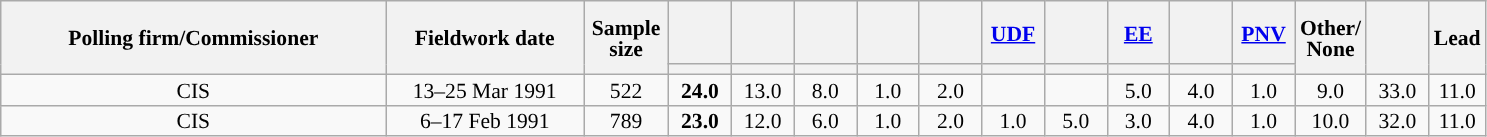<table class="wikitable collapsible collapsed" style="text-align:center; font-size:90%; line-height:14px;">
<tr style="height:42px;">
<th style="width:250px;" rowspan="2">Polling firm/Commissioner</th>
<th style="width:125px;" rowspan="2">Fieldwork date</th>
<th style="width:50px;" rowspan="2">Sample size</th>
<th style="width:35px;"></th>
<th style="width:35px;"></th>
<th style="width:35px;"></th>
<th style="width:35px;"></th>
<th style="width:35px;"></th>
<th style="width:35px;"><a href='#'>UDF</a></th>
<th style="width:35px;"></th>
<th style="width:35px;"><a href='#'>EE</a></th>
<th style="width:35px;"></th>
<th style="width:35px;"><a href='#'>PNV</a></th>
<th style="width:35px;" rowspan="2">Other/<br>None</th>
<th style="width:35px;" rowspan="2"></th>
<th style="width:30px;" rowspan="2">Lead</th>
</tr>
<tr>
<th style="color:inherit;background:"></th>
<th style="color:inherit;background:"></th>
<th style="color:inherit;background:"></th>
<th style="color:inherit;background:"></th>
<th style="color:inherit;background:"></th>
<th style="color:inherit;background:"></th>
<th style="color:inherit;background:"></th>
<th style="color:inherit;background:"></th>
<th style="color:inherit;background:"></th>
<th style="color:inherit;background:"></th>
</tr>
<tr>
<td>CIS</td>
<td>13–25 Mar 1991</td>
<td>522</td>
<td><strong>24.0</strong></td>
<td>13.0</td>
<td>8.0</td>
<td>1.0</td>
<td>2.0</td>
<td></td>
<td></td>
<td>5.0</td>
<td>4.0</td>
<td>1.0</td>
<td>9.0</td>
<td>33.0</td>
<td style="background:">11.0</td>
</tr>
<tr>
<td>CIS</td>
<td>6–17 Feb 1991</td>
<td>789</td>
<td><strong>23.0</strong></td>
<td>12.0</td>
<td>6.0</td>
<td>1.0</td>
<td>2.0</td>
<td>1.0</td>
<td>5.0</td>
<td>3.0</td>
<td>4.0</td>
<td>1.0</td>
<td>10.0</td>
<td>32.0</td>
<td style="background:">11.0</td>
</tr>
</table>
